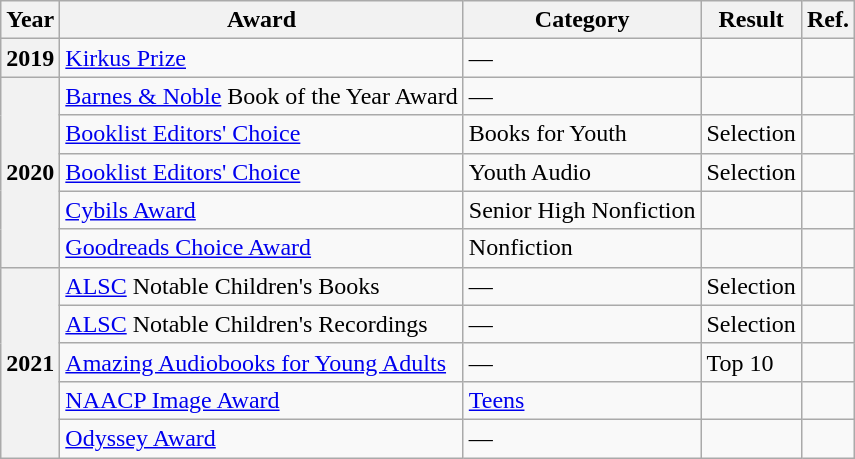<table class="wikitable sortable mw-collapsible">
<tr>
<th>Year</th>
<th>Award</th>
<th>Category</th>
<th>Result</th>
<th>Ref.</th>
</tr>
<tr>
<th>2019</th>
<td><a href='#'>Kirkus Prize</a></td>
<td>—</td>
<td></td>
<td></td>
</tr>
<tr>
<th rowspan="5">2020</th>
<td><a href='#'>Barnes & Noble</a> Book of the Year Award</td>
<td>—</td>
<td></td>
<td></td>
</tr>
<tr>
<td><a href='#'>Booklist Editors' Choice</a></td>
<td>Books for Youth</td>
<td>Selection</td>
<td></td>
</tr>
<tr>
<td><a href='#'>Booklist Editors' Choice</a></td>
<td>Youth Audio</td>
<td>Selection</td>
<td></td>
</tr>
<tr>
<td><a href='#'>Cybils Award</a></td>
<td>Senior High Nonfiction</td>
<td></td>
<td></td>
</tr>
<tr>
<td><a href='#'>Goodreads Choice Award</a></td>
<td>Nonfiction</td>
<td></td>
<td></td>
</tr>
<tr>
<th rowspan="5">2021</th>
<td><a href='#'>ALSC</a> Notable Children's Books</td>
<td>—</td>
<td>Selection</td>
<td></td>
</tr>
<tr>
<td><a href='#'>ALSC</a> Notable Children's Recordings</td>
<td>—</td>
<td>Selection</td>
<td></td>
</tr>
<tr>
<td><a href='#'>Amazing Audiobooks for Young Adults</a></td>
<td>—</td>
<td>Top 10</td>
<td></td>
</tr>
<tr>
<td><a href='#'>NAACP Image Award</a></td>
<td><a href='#'>Teens</a></td>
<td></td>
<td></td>
</tr>
<tr>
<td><a href='#'>Odyssey Award</a></td>
<td>—</td>
<td></td>
<td></td>
</tr>
</table>
